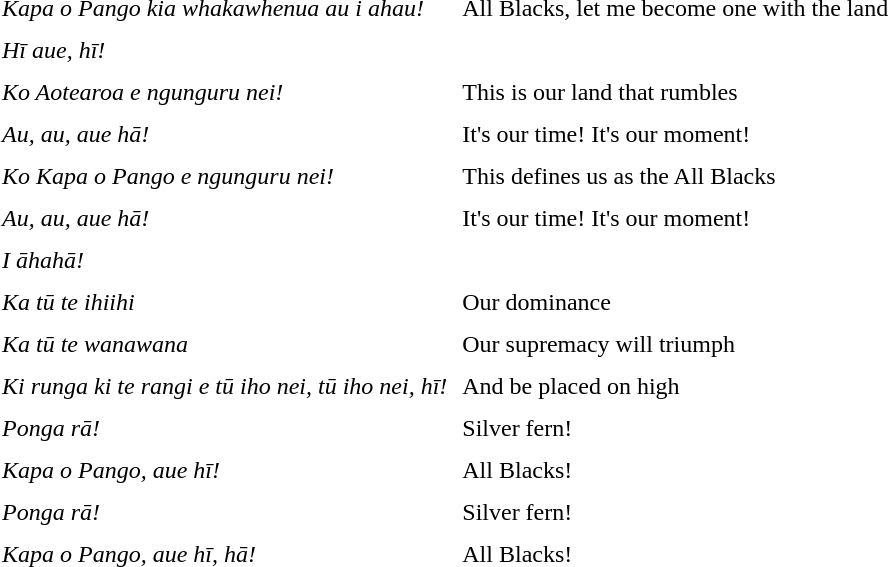<table border="0" cellpadding="4" cellspacing="2" style="margin-left:3em">
<tr>
<td><em>Kapa o Pango kia whakawhenua au i ahau!</em></td>
<td>All Blacks, let me become one with the land</td>
</tr>
<tr>
<td><em>Hī aue, hī!</em></td>
<td></td>
</tr>
<tr>
<td><em>Ko Aotearoa e ngunguru nei!</em></td>
<td>This is our land that rumbles</td>
</tr>
<tr>
<td><em>Au, au, aue hā!</em></td>
<td>It's our time! It's our moment!</td>
</tr>
<tr>
<td><em>Ko Kapa o Pango e ngunguru nei!</em></td>
<td>This defines us as the All Blacks</td>
</tr>
<tr>
<td><em>Au, au, aue hā!</em></td>
<td>It's our time! It's our moment!</td>
</tr>
<tr>
<td><em>I āhahā!</em></td>
<td></td>
</tr>
<tr>
<td><em>Ka tū te ihiihi</em></td>
<td>Our dominance</td>
</tr>
<tr>
<td><em>Ka tū te wanawana</em></td>
<td>Our supremacy will triumph</td>
</tr>
<tr>
<td><em>Ki runga ki te rangi e tū iho nei, tū iho nei, hī!</em></td>
<td>And be placed on high</td>
</tr>
<tr>
<td><em>Ponga rā!</em></td>
<td>Silver fern!</td>
</tr>
<tr>
<td><em>Kapa o Pango, aue hī!</em></td>
<td>All Blacks!</td>
</tr>
<tr>
<td><em>Ponga rā!</em></td>
<td>Silver fern!</td>
</tr>
<tr>
<td><em>Kapa o Pango, aue hī, hā!</em></td>
<td>All Blacks!</td>
</tr>
</table>
